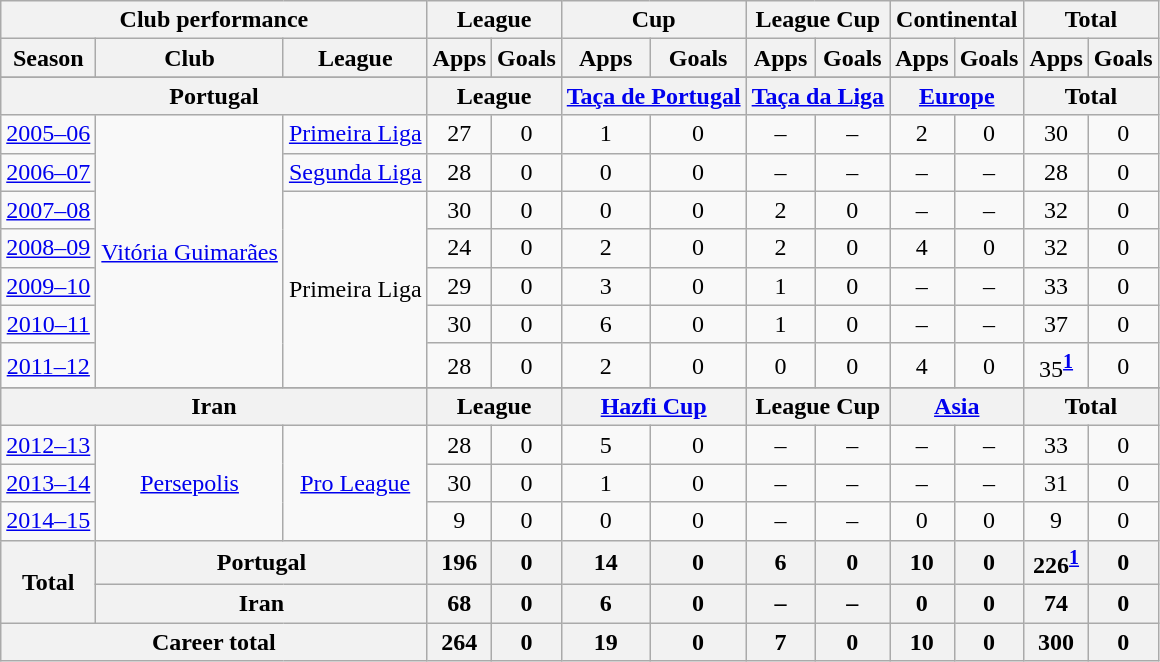<table class="wikitable" style="text-align:center">
<tr>
<th colspan=3>Club performance</th>
<th colspan=2>League</th>
<th colspan=2>Cup</th>
<th colspan=2>League Cup</th>
<th colspan=2>Continental</th>
<th colspan=2>Total</th>
</tr>
<tr>
<th>Season</th>
<th>Club</th>
<th>League</th>
<th>Apps</th>
<th>Goals</th>
<th>Apps</th>
<th>Goals</th>
<th>Apps</th>
<th>Goals</th>
<th>Apps</th>
<th>Goals</th>
<th>Apps</th>
<th>Goals</th>
</tr>
<tr>
</tr>
<tr>
<th colspan=3>Portugal</th>
<th colspan=2>League</th>
<th colspan=2><a href='#'>Taça de Portugal</a></th>
<th colspan=2><a href='#'>Taça da Liga</a></th>
<th colspan=2><a href='#'>Europe</a></th>
<th colspan=2>Total</th>
</tr>
<tr>
<td><a href='#'>2005–06</a></td>
<td rowspan="7"><a href='#'>Vitória Guimarães</a></td>
<td><a href='#'>Primeira Liga</a></td>
<td>27</td>
<td>0</td>
<td>1</td>
<td>0</td>
<td>–</td>
<td>–</td>
<td>2</td>
<td>0</td>
<td>30</td>
<td>0</td>
</tr>
<tr>
<td><a href='#'>2006–07</a></td>
<td><a href='#'>Segunda Liga</a></td>
<td>28</td>
<td>0</td>
<td>0</td>
<td>0</td>
<td>–</td>
<td>–</td>
<td>–</td>
<td>–</td>
<td>28</td>
<td>0</td>
</tr>
<tr>
<td><a href='#'>2007–08</a></td>
<td rowspan="5">Primeira Liga</td>
<td>30</td>
<td>0</td>
<td>0</td>
<td>0</td>
<td>2</td>
<td>0</td>
<td>–</td>
<td>–</td>
<td>32</td>
<td>0</td>
</tr>
<tr>
<td><a href='#'>2008–09</a></td>
<td>24</td>
<td>0</td>
<td>2</td>
<td>0</td>
<td>2</td>
<td>0</td>
<td>4</td>
<td>0</td>
<td>32</td>
<td>0</td>
</tr>
<tr>
<td><a href='#'>2009–10</a></td>
<td>29</td>
<td>0</td>
<td>3</td>
<td>0</td>
<td>1</td>
<td>0</td>
<td>–</td>
<td>–</td>
<td>33</td>
<td>0</td>
</tr>
<tr>
<td><a href='#'>2010–11</a></td>
<td>30</td>
<td>0</td>
<td>6</td>
<td>0</td>
<td>1</td>
<td>0</td>
<td>–</td>
<td>–</td>
<td>37</td>
<td>0</td>
</tr>
<tr>
<td><a href='#'>2011–12</a></td>
<td>28</td>
<td>0</td>
<td>2</td>
<td>0</td>
<td>0</td>
<td>0</td>
<td>4</td>
<td>0</td>
<td>35<sup><strong><a href='#'>1</a></strong></sup></td>
<td>0</td>
</tr>
<tr>
</tr>
<tr>
<th colspan=3>Iran</th>
<th colspan=2>League</th>
<th colspan=2><a href='#'>Hazfi Cup</a></th>
<th colspan=2>League Cup</th>
<th colspan=2><a href='#'>Asia</a></th>
<th colspan=2>Total</th>
</tr>
<tr>
<td><a href='#'>2012–13</a></td>
<td rowspan="3"><a href='#'>Persepolis</a></td>
<td rowspan="3"><a href='#'>Pro League</a></td>
<td>28</td>
<td>0</td>
<td>5</td>
<td>0</td>
<td>–</td>
<td>–</td>
<td>–</td>
<td>–</td>
<td>33</td>
<td>0</td>
</tr>
<tr>
<td><a href='#'>2013–14</a></td>
<td>30</td>
<td>0</td>
<td>1</td>
<td>0</td>
<td>–</td>
<td>–</td>
<td>–</td>
<td>–</td>
<td>31</td>
<td>0</td>
</tr>
<tr>
<td><a href='#'>2014–15</a></td>
<td>9</td>
<td>0</td>
<td>0</td>
<td>0</td>
<td>–</td>
<td>–</td>
<td>0</td>
<td>0</td>
<td>9</td>
<td>0</td>
</tr>
<tr>
<th rowspan=2>Total</th>
<th colspan=2>Portugal</th>
<th>196</th>
<th>0</th>
<th>14</th>
<th>0</th>
<th>6</th>
<th>0</th>
<th>10</th>
<th>0</th>
<th>226<sup><strong><a href='#'>1</a></strong></sup></th>
<th>0</th>
</tr>
<tr>
<th colspan=2>Iran</th>
<th>68</th>
<th>0</th>
<th>6</th>
<th>0</th>
<th>–</th>
<th>–</th>
<th>0</th>
<th>0</th>
<th>74</th>
<th>0</th>
</tr>
<tr>
<th colspan=3>Career total</th>
<th>264</th>
<th>0</th>
<th>19</th>
<th>0</th>
<th>7</th>
<th>0</th>
<th>10</th>
<th>0</th>
<th>300</th>
<th>0</th>
</tr>
</table>
